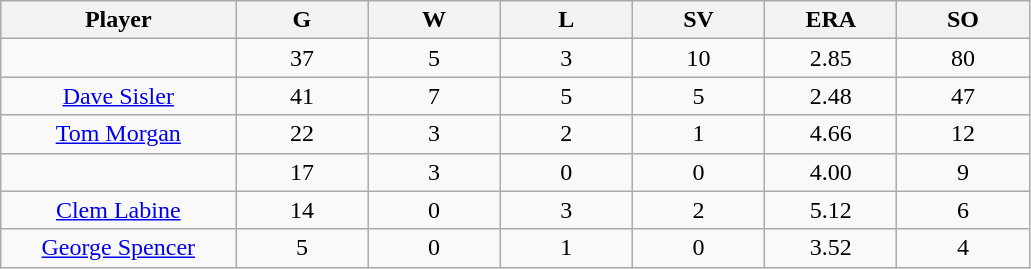<table class="wikitable sortable">
<tr>
<th bgcolor="#DDDDFF" width="16%">Player</th>
<th bgcolor="#DDDDFF" width="9%">G</th>
<th bgcolor="#DDDDFF" width="9%">W</th>
<th bgcolor="#DDDDFF" width="9%">L</th>
<th bgcolor="#DDDDFF" width="9%">SV</th>
<th bgcolor="#DDDDFF" width="9%">ERA</th>
<th bgcolor="#DDDDFF" width="9%">SO</th>
</tr>
<tr align="center">
<td></td>
<td>37</td>
<td>5</td>
<td>3</td>
<td>10</td>
<td>2.85</td>
<td>80</td>
</tr>
<tr align=center>
<td><a href='#'>Dave Sisler</a></td>
<td>41</td>
<td>7</td>
<td>5</td>
<td>5</td>
<td>2.48</td>
<td>47</td>
</tr>
<tr align=center>
<td><a href='#'>Tom Morgan</a></td>
<td>22</td>
<td>3</td>
<td>2</td>
<td>1</td>
<td>4.66</td>
<td>12</td>
</tr>
<tr align=center>
<td></td>
<td>17</td>
<td>3</td>
<td>0</td>
<td>0</td>
<td>4.00</td>
<td>9</td>
</tr>
<tr align="center">
<td><a href='#'>Clem Labine</a></td>
<td>14</td>
<td>0</td>
<td>3</td>
<td>2</td>
<td>5.12</td>
<td>6</td>
</tr>
<tr align=center>
<td><a href='#'>George Spencer</a></td>
<td>5</td>
<td>0</td>
<td>1</td>
<td>0</td>
<td>3.52</td>
<td>4</td>
</tr>
</table>
